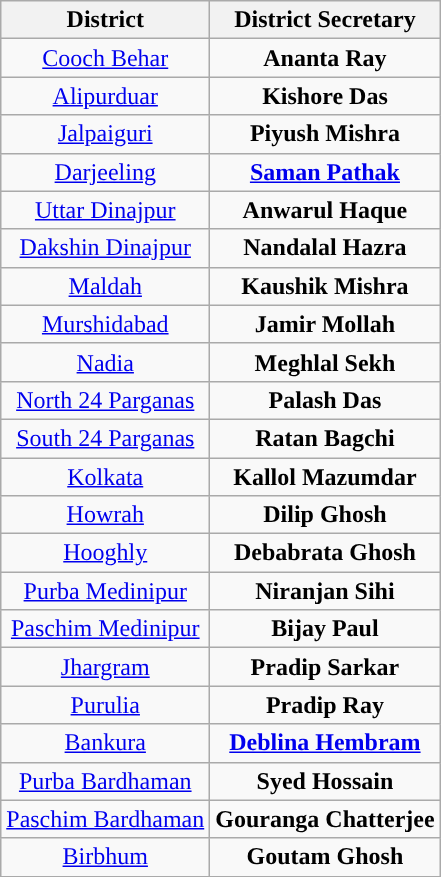<table class="wikitable sortable" style="text-align:center"|>
<tr>
<th Style="background-color:">District</th>
<th Style="background-color:">District Secretary</th>
</tr>
<tr>
<td><a href='#'>Cooch Behar</a></td>
<td><strong>Ananta Ray</strong></td>
</tr>
<tr>
<td><a href='#'>Alipurduar</a></td>
<td><strong>Kishore Das</strong></td>
</tr>
<tr>
<td><a href='#'>Jalpaiguri</a></td>
<td><strong>Piyush Mishra</strong></td>
</tr>
<tr>
<td><a href='#'>Darjeeling</a></td>
<td><strong><a href='#'>Saman Pathak</a></strong></td>
</tr>
<tr>
<td><a href='#'>Uttar Dinajpur</a></td>
<td><strong>Anwarul Haque</strong></td>
</tr>
<tr>
<td><a href='#'>Dakshin Dinajpur</a></td>
<td><strong>Nandalal Hazra</strong></td>
</tr>
<tr>
<td><a href='#'>Maldah</a></td>
<td><strong>Kaushik Mishra</strong></td>
</tr>
<tr>
<td><a href='#'>Murshidabad</a></td>
<td><strong>Jamir Mollah</strong></td>
</tr>
<tr>
<td><a href='#'>Nadia</a></td>
<td><strong>Meghlal Sekh</strong></td>
</tr>
<tr>
<td><a href='#'>North 24 Parganas</a></td>
<td><strong>Palash Das</strong></td>
</tr>
<tr>
<td><a href='#'>South 24 Parganas</a></td>
<td><strong>Ratan Bagchi</strong></td>
</tr>
<tr>
<td><a href='#'>Kolkata</a></td>
<td><strong>Kallol Mazumdar</strong></td>
</tr>
<tr>
<td><a href='#'>Howrah</a></td>
<td><strong>Dilip Ghosh</strong></td>
</tr>
<tr>
<td><a href='#'>Hooghly</a></td>
<td><strong>Debabrata Ghosh</strong></td>
</tr>
<tr>
<td><a href='#'>Purba Medinipur</a></td>
<td><strong>Niranjan Sihi</strong></td>
</tr>
<tr>
<td><a href='#'>Paschim Medinipur</a></td>
<td><strong>Bijay Paul</strong></td>
</tr>
<tr>
<td><a href='#'>Jhargram</a></td>
<td><strong>Pradip Sarkar</strong></td>
</tr>
<tr>
<td><a href='#'>Purulia</a></td>
<td><strong>Pradip Ray</strong></td>
</tr>
<tr>
<td><a href='#'>Bankura</a></td>
<td><strong><a href='#'>Deblina Hembram</a></strong></td>
</tr>
<tr>
<td><a href='#'>Purba Bardhaman</a></td>
<td><strong>Syed Hossain</strong></td>
</tr>
<tr>
<td><a href='#'>Paschim Bardhaman</a></td>
<td><strong>Gouranga Chatterjee</strong></td>
</tr>
<tr>
<td><a href='#'>Birbhum</a></td>
<td><strong>Goutam Ghosh</strong></td>
</tr>
<tr>
</tr>
</table>
